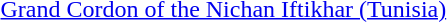<table>
<tr>
<td rowspan=2 style="width:60px; vertical-align:top;"></td>
<td><a href='#'>Grand Cordon of the Nichan Iftikhar (Tunisia)</a></td>
</tr>
<tr>
<td></td>
</tr>
</table>
